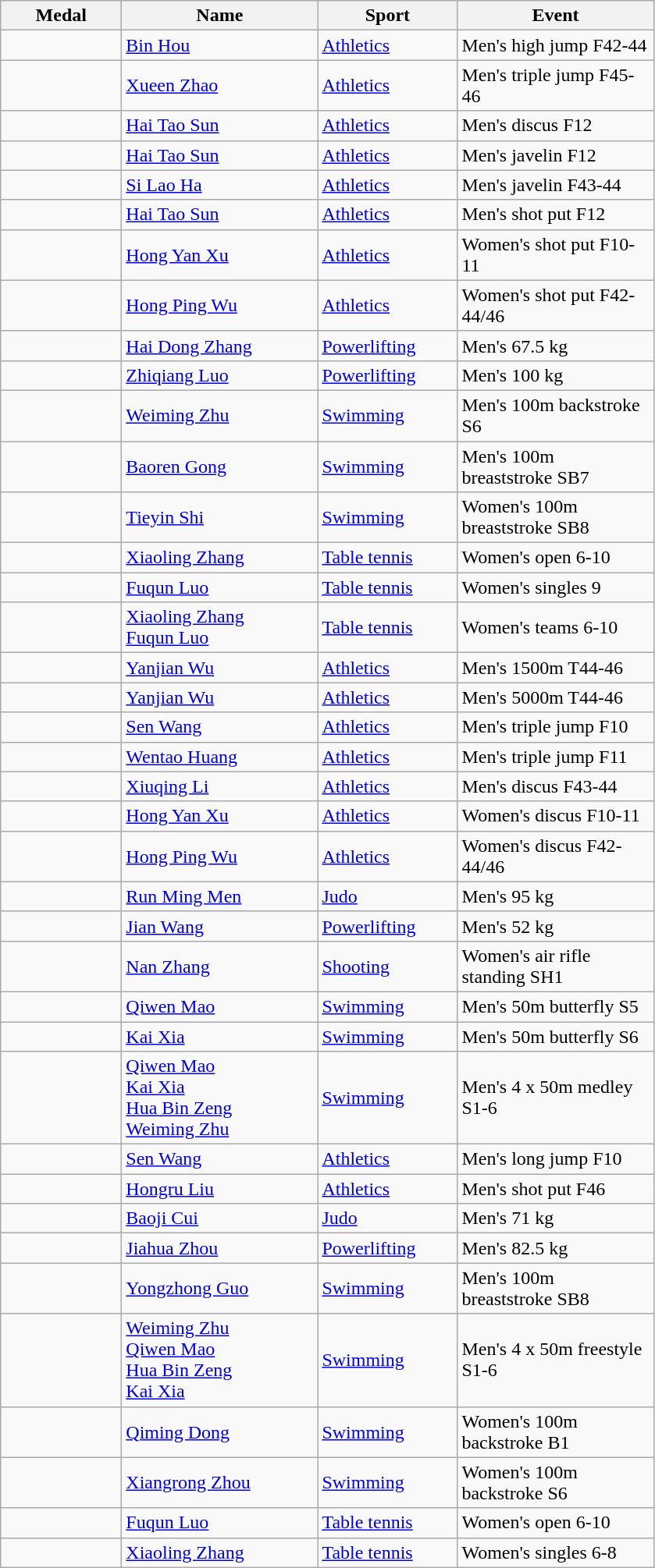<table class="wikitable">
<tr>
<th style="width:6em">Medal</th>
<th style="width:10em">Name</th>
<th style="width:7em">Sport</th>
<th style="width:10em">Event</th>
</tr>
<tr>
<td></td>
<td><a href='#'>Bin Hou</a></td>
<td><a href='#'>Athletics</a></td>
<td>Men's high jump F42-44</td>
</tr>
<tr>
<td></td>
<td><a href='#'>Xueen Zhao</a></td>
<td><a href='#'>Athletics</a></td>
<td>Men's triple jump F45-46</td>
</tr>
<tr>
<td></td>
<td><a href='#'>Hai Tao Sun</a></td>
<td><a href='#'>Athletics</a></td>
<td>Men's discus F12</td>
</tr>
<tr>
<td></td>
<td><a href='#'>Hai Tao Sun</a></td>
<td><a href='#'>Athletics</a></td>
<td>Men's javelin F12</td>
</tr>
<tr>
<td></td>
<td><a href='#'>Si Lao Ha</a></td>
<td><a href='#'>Athletics</a></td>
<td>Men's javelin F43-44</td>
</tr>
<tr>
<td></td>
<td><a href='#'>Hai Tao Sun</a></td>
<td><a href='#'>Athletics</a></td>
<td>Men's shot put F12</td>
</tr>
<tr>
<td></td>
<td><a href='#'>Hong Yan Xu</a></td>
<td><a href='#'>Athletics</a></td>
<td>Women's shot put F10-11</td>
</tr>
<tr>
<td></td>
<td><a href='#'>Hong Ping Wu</a></td>
<td><a href='#'>Athletics</a></td>
<td>Women's shot put F42-44/46</td>
</tr>
<tr>
<td></td>
<td><a href='#'>Hai Dong Zhang</a></td>
<td><a href='#'>Powerlifting</a></td>
<td>Men's 67.5 kg</td>
</tr>
<tr>
<td></td>
<td><a href='#'>Zhiqiang Luo</a></td>
<td><a href='#'>Powerlifting</a></td>
<td>Men's 100 kg</td>
</tr>
<tr>
<td></td>
<td><a href='#'>Weiming Zhu</a></td>
<td><a href='#'>Swimming</a></td>
<td>Men's 100m backstroke S6</td>
</tr>
<tr>
<td></td>
<td><a href='#'>Baoren Gong</a></td>
<td><a href='#'>Swimming</a></td>
<td>Men's 100m breaststroke SB7</td>
</tr>
<tr>
<td></td>
<td><a href='#'>Tieyin Shi</a></td>
<td><a href='#'>Swimming</a></td>
<td>Women's 100m breaststroke SB8</td>
</tr>
<tr>
<td></td>
<td><a href='#'>Xiaoling Zhang</a></td>
<td><a href='#'>Table tennis</a></td>
<td>Women's open 6-10</td>
</tr>
<tr>
<td></td>
<td><a href='#'>Fuqun Luo</a></td>
<td><a href='#'>Table tennis</a></td>
<td>Women's singles 9</td>
</tr>
<tr>
<td></td>
<td><a href='#'>Xiaoling Zhang</a><br> <a href='#'>Fuqun Luo</a></td>
<td><a href='#'>Table tennis</a></td>
<td>Women's teams 6-10</td>
</tr>
<tr>
<td></td>
<td><a href='#'>Yanjian Wu</a></td>
<td><a href='#'>Athletics</a></td>
<td>Men's 1500m T44-46</td>
</tr>
<tr>
<td></td>
<td><a href='#'>Yanjian Wu</a></td>
<td><a href='#'>Athletics</a></td>
<td>Men's 5000m T44-46</td>
</tr>
<tr>
<td></td>
<td><a href='#'>Sen Wang</a></td>
<td><a href='#'>Athletics</a></td>
<td>Men's triple jump F10</td>
</tr>
<tr>
<td></td>
<td><a href='#'>Wentao Huang</a></td>
<td><a href='#'>Athletics</a></td>
<td>Men's triple jump F11</td>
</tr>
<tr>
<td></td>
<td><a href='#'>Xiuqing Li</a></td>
<td><a href='#'>Athletics</a></td>
<td>Men's discus F43-44</td>
</tr>
<tr>
<td></td>
<td><a href='#'>Hong Yan Xu</a></td>
<td><a href='#'>Athletics</a></td>
<td>Women's discus F10-11</td>
</tr>
<tr>
<td></td>
<td><a href='#'>Hong Ping Wu</a></td>
<td><a href='#'>Athletics</a></td>
<td>Women's discus F42-44/46</td>
</tr>
<tr>
<td></td>
<td><a href='#'>Run Ming Men</a></td>
<td><a href='#'>Judo</a></td>
<td>Men's 95 kg</td>
</tr>
<tr>
<td></td>
<td><a href='#'>Jian Wang</a></td>
<td><a href='#'>Powerlifting</a></td>
<td>Men's 52 kg</td>
</tr>
<tr>
<td></td>
<td><a href='#'>Nan Zhang</a></td>
<td><a href='#'>Shooting</a></td>
<td>Women's air rifle standing SH1</td>
</tr>
<tr>
<td></td>
<td><a href='#'>Qiwen Mao</a></td>
<td><a href='#'>Swimming</a></td>
<td>Men's 50m butterfly S5</td>
</tr>
<tr>
<td></td>
<td><a href='#'>Kai Xia</a></td>
<td><a href='#'>Swimming</a></td>
<td>Men's 50m butterfly S6</td>
</tr>
<tr>
<td></td>
<td><a href='#'>Qiwen Mao</a><br> <a href='#'>Kai Xia</a><br> <a href='#'>Hua Bin Zeng</a><br> <a href='#'>Weiming Zhu</a></td>
<td><a href='#'>Swimming</a></td>
<td>Men's 4 x 50m medley S1-6</td>
</tr>
<tr>
<td></td>
<td><a href='#'>Sen Wang</a></td>
<td><a href='#'>Athletics</a></td>
<td>Men's long jump F10</td>
</tr>
<tr>
<td></td>
<td><a href='#'>Hongru Liu</a></td>
<td><a href='#'>Athletics</a></td>
<td>Men's shot put F46</td>
</tr>
<tr>
<td></td>
<td><a href='#'>Baoji Cui</a></td>
<td><a href='#'>Judo</a></td>
<td>Men's 71 kg</td>
</tr>
<tr>
<td></td>
<td><a href='#'>Jiahua Zhou</a></td>
<td><a href='#'>Powerlifting</a></td>
<td>Men's 82.5 kg</td>
</tr>
<tr>
<td></td>
<td><a href='#'>Yongzhong Guo</a></td>
<td><a href='#'>Swimming</a></td>
<td>Men's 100m breaststroke SB8</td>
</tr>
<tr>
<td></td>
<td><a href='#'>Weiming Zhu</a><br> <a href='#'>Qiwen Mao</a><br> <a href='#'>Hua Bin Zeng</a><br> <a href='#'>Kai Xia</a></td>
<td><a href='#'>Swimming</a></td>
<td>Men's 4 x 50m freestyle S1-6</td>
</tr>
<tr>
<td></td>
<td><a href='#'>Qiming Dong</a></td>
<td><a href='#'>Swimming</a></td>
<td>Women's 100m backstroke B1</td>
</tr>
<tr>
<td></td>
<td><a href='#'>Xiangrong Zhou</a></td>
<td><a href='#'>Swimming</a></td>
<td>Women's 100m backstroke S6</td>
</tr>
<tr>
<td></td>
<td><a href='#'>Fuqun Luo</a></td>
<td><a href='#'>Table tennis</a></td>
<td>Women's open 6-10</td>
</tr>
<tr>
<td></td>
<td><a href='#'>Xiaoling Zhang</a></td>
<td><a href='#'>Table tennis</a></td>
<td>Women's singles 6-8</td>
</tr>
</table>
